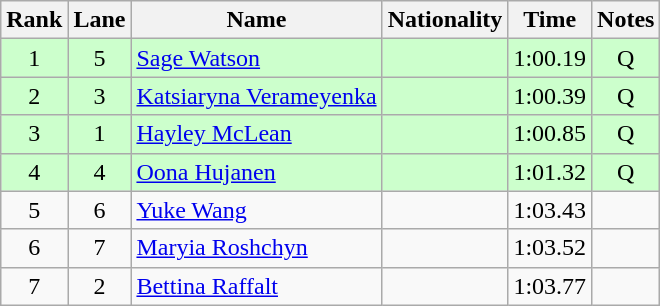<table class="wikitable sortable" style="text-align:center">
<tr>
<th>Rank</th>
<th>Lane</th>
<th>Name</th>
<th>Nationality</th>
<th>Time</th>
<th>Notes</th>
</tr>
<tr bgcolor=ccffcc>
<td align=center>1</td>
<td align=center>5</td>
<td align=left><a href='#'>Sage Watson</a></td>
<td align=left></td>
<td>1:00.19</td>
<td>Q</td>
</tr>
<tr bgcolor=ccffcc>
<td align=center>2</td>
<td align=center>3</td>
<td align=left><a href='#'>Katsiaryna Verameyenka</a></td>
<td align=left></td>
<td>1:00.39</td>
<td>Q</td>
</tr>
<tr bgcolor=ccffcc>
<td align=center>3</td>
<td align=center>1</td>
<td align=left><a href='#'>Hayley McLean</a></td>
<td align=left></td>
<td>1:00.85</td>
<td>Q</td>
</tr>
<tr bgcolor=ccffcc>
<td align=center>4</td>
<td align=center>4</td>
<td align=left><a href='#'>Oona Hujanen</a></td>
<td align=left></td>
<td>1:01.32</td>
<td>Q</td>
</tr>
<tr>
<td align=center>5</td>
<td align=center>6</td>
<td align=left><a href='#'>Yuke Wang</a></td>
<td align=left></td>
<td>1:03.43</td>
<td></td>
</tr>
<tr>
<td align=center>6</td>
<td align=center>7</td>
<td align=left><a href='#'>Maryia Roshchyn</a></td>
<td align=left></td>
<td>1:03.52</td>
<td></td>
</tr>
<tr>
<td align=center>7</td>
<td align=center>2</td>
<td align=left><a href='#'>Bettina Raffalt</a></td>
<td align=left></td>
<td>1:03.77</td>
<td></td>
</tr>
</table>
